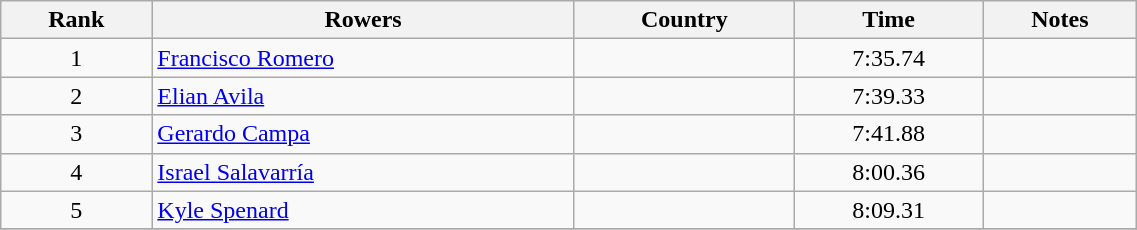<table class="wikitable" width=60% style="text-align:center">
<tr>
<th>Rank</th>
<th>Rowers</th>
<th>Country</th>
<th>Time</th>
<th>Notes</th>
</tr>
<tr>
<td>1</td>
<td align=left><a href='#'>Francisco Romero</a></td>
<td align=left></td>
<td>7:35.74</td>
<td></td>
</tr>
<tr>
<td>2</td>
<td align=left><a href='#'>Elian Avila</a></td>
<td align=left></td>
<td>7:39.33</td>
<td></td>
</tr>
<tr>
<td>3</td>
<td align=left><a href='#'>Gerardo Campa</a></td>
<td align=left></td>
<td>7:41.88</td>
<td></td>
</tr>
<tr>
<td>4</td>
<td align=left><a href='#'>Israel Salavarría</a></td>
<td align=left></td>
<td>8:00.36</td>
<td></td>
</tr>
<tr>
<td>5</td>
<td align=left><a href='#'>Kyle Spenard</a></td>
<td align=left></td>
<td>8:09.31</td>
<td></td>
</tr>
<tr>
</tr>
</table>
